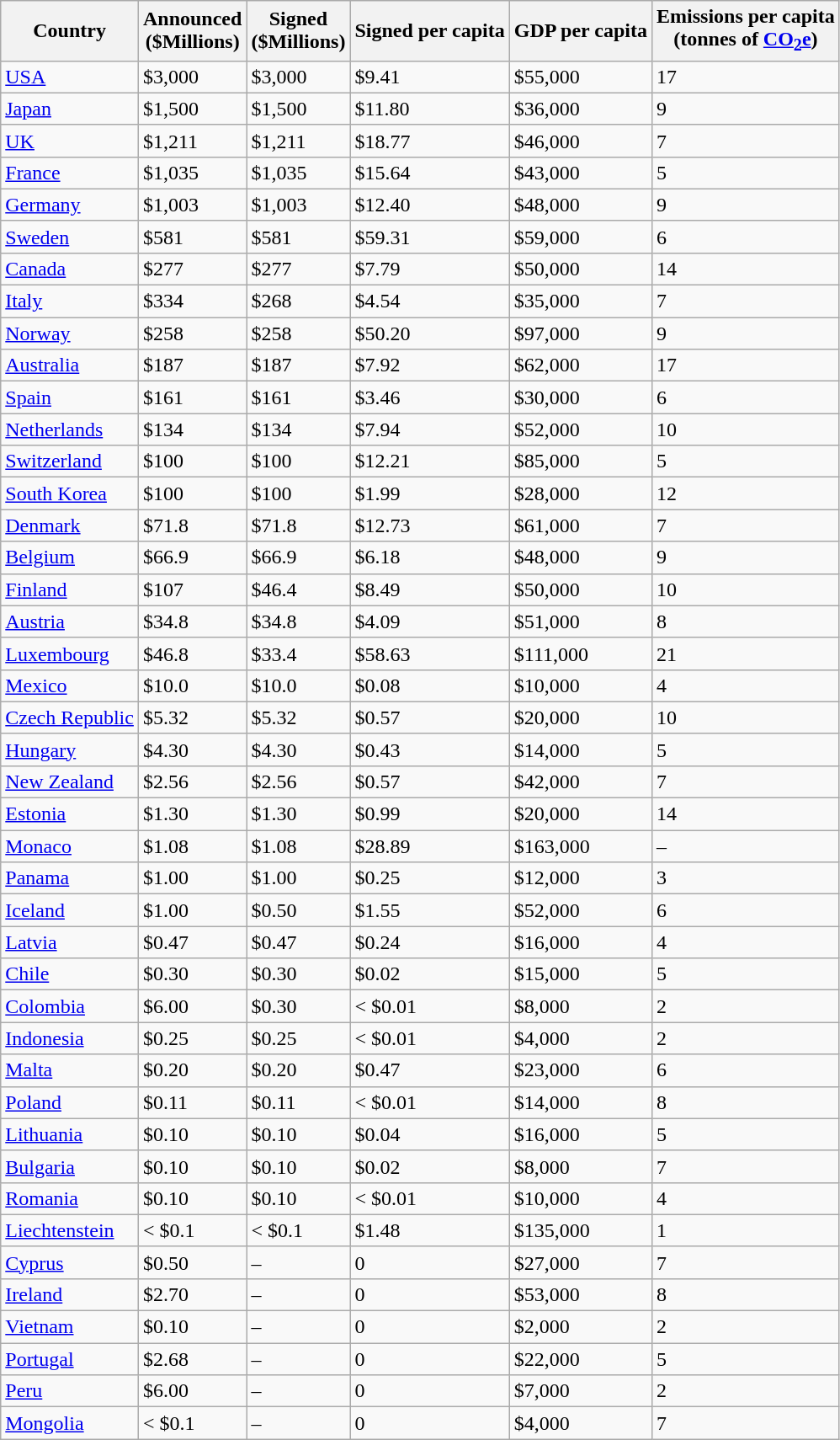<table class="wikitable sortable">
<tr>
<th style=max-width:8em>Country</th>
<th data-sort-type="currency">Announced <br> ($Millions)</th>
<th data-sort-type="currency">Signed <br> ($Millions)</th>
<th data-sort-type="currency">Signed per capita</th>
<th data-sort-type="currency">GDP per capita</th>
<th data-sort-type="number">Emissions per capita <br>(tonnes of <a href='#'>CO<sub>2</sub>e</a>)</th>
</tr>
<tr>
<td> <a href='#'>USA</a></td>
<td>$3,000</td>
<td>$3,000</td>
<td>$9.41</td>
<td>$55,000</td>
<td>17</td>
</tr>
<tr>
<td> <a href='#'>Japan</a></td>
<td>$1,500</td>
<td>$1,500</td>
<td>$11.80</td>
<td>$36,000</td>
<td>9</td>
</tr>
<tr>
<td> <a href='#'>UK</a></td>
<td>$1,211</td>
<td>$1,211</td>
<td>$18.77</td>
<td>$46,000</td>
<td>7</td>
</tr>
<tr>
<td> <a href='#'>France</a></td>
<td>$1,035</td>
<td>$1,035</td>
<td>$15.64</td>
<td>$43,000</td>
<td>5</td>
</tr>
<tr>
<td> <a href='#'>Germany</a></td>
<td>$1,003</td>
<td>$1,003</td>
<td>$12.40</td>
<td>$48,000</td>
<td>9</td>
</tr>
<tr>
<td> <a href='#'>Sweden</a></td>
<td>$581</td>
<td>$581</td>
<td>$59.31</td>
<td>$59,000</td>
<td>6</td>
</tr>
<tr>
<td> <a href='#'>Canada</a></td>
<td>$277</td>
<td>$277</td>
<td>$7.79</td>
<td>$50,000</td>
<td>14</td>
</tr>
<tr>
<td> <a href='#'>Italy</a></td>
<td>$334</td>
<td>$268</td>
<td>$4.54</td>
<td>$35,000</td>
<td>7</td>
</tr>
<tr>
<td> <a href='#'>Norway</a></td>
<td>$258</td>
<td>$258</td>
<td>$50.20</td>
<td>$97,000</td>
<td>9</td>
</tr>
<tr>
<td> <a href='#'>Australia</a></td>
<td>$187</td>
<td>$187</td>
<td>$7.92</td>
<td>$62,000</td>
<td>17</td>
</tr>
<tr>
<td> <a href='#'>Spain</a></td>
<td>$161</td>
<td>$161</td>
<td>$3.46</td>
<td>$30,000</td>
<td>6</td>
</tr>
<tr>
<td> <a href='#'>Netherlands</a></td>
<td>$134</td>
<td>$134</td>
<td>$7.94</td>
<td>$52,000</td>
<td>10</td>
</tr>
<tr>
<td> <a href='#'>Switzerland</a></td>
<td>$100</td>
<td>$100</td>
<td>$12.21</td>
<td>$85,000</td>
<td>5</td>
</tr>
<tr>
<td> <a href='#'>South Korea</a></td>
<td>$100</td>
<td>$100</td>
<td>$1.99</td>
<td>$28,000</td>
<td>12</td>
</tr>
<tr>
<td> <a href='#'>Denmark</a></td>
<td>$71.8</td>
<td>$71.8</td>
<td>$12.73</td>
<td>$61,000</td>
<td>7</td>
</tr>
<tr>
<td> <a href='#'>Belgium</a></td>
<td>$66.9</td>
<td>$66.9</td>
<td>$6.18</td>
<td>$48,000</td>
<td>9</td>
</tr>
<tr>
<td> <a href='#'>Finland</a></td>
<td>$107</td>
<td>$46.4</td>
<td>$8.49</td>
<td>$50,000</td>
<td>10</td>
</tr>
<tr>
<td> <a href='#'>Austria</a></td>
<td>$34.8</td>
<td>$34.8</td>
<td>$4.09</td>
<td>$51,000</td>
<td>8</td>
</tr>
<tr>
<td> <a href='#'>Luxembourg</a></td>
<td>$46.8</td>
<td>$33.4</td>
<td>$58.63</td>
<td>$111,000</td>
<td>21</td>
</tr>
<tr>
<td> <a href='#'>Mexico</a></td>
<td>$10.0</td>
<td>$10.0</td>
<td>$0.08</td>
<td>$10,000</td>
<td>4</td>
</tr>
<tr>
<td> <a href='#'>Czech Republic</a></td>
<td>$5.32</td>
<td>$5.32</td>
<td>$0.57</td>
<td>$20,000</td>
<td>10</td>
</tr>
<tr>
<td> <a href='#'>Hungary</a></td>
<td>$4.30</td>
<td>$4.30</td>
<td>$0.43</td>
<td>$14,000</td>
<td>5</td>
</tr>
<tr>
<td> <a href='#'>New Zealand</a></td>
<td>$2.56</td>
<td>$2.56</td>
<td>$0.57</td>
<td>$42,000</td>
<td>7</td>
</tr>
<tr>
<td> <a href='#'>Estonia</a></td>
<td>$1.30</td>
<td>$1.30</td>
<td>$0.99</td>
<td>$20,000</td>
<td>14</td>
</tr>
<tr>
<td> <a href='#'>Monaco</a></td>
<td>$1.08</td>
<td>$1.08</td>
<td>$28.89</td>
<td>$163,000</td>
<td>–</td>
</tr>
<tr>
<td> <a href='#'>Panama</a></td>
<td>$1.00</td>
<td>$1.00</td>
<td>$0.25</td>
<td>$12,000</td>
<td>3</td>
</tr>
<tr>
<td> <a href='#'>Iceland</a></td>
<td>$1.00</td>
<td>$0.50</td>
<td>$1.55</td>
<td>$52,000</td>
<td>6</td>
</tr>
<tr>
<td> <a href='#'>Latvia</a></td>
<td>$0.47</td>
<td>$0.47</td>
<td>$0.24</td>
<td>$16,000</td>
<td>4</td>
</tr>
<tr>
<td> <a href='#'>Chile</a></td>
<td>$0.30</td>
<td>$0.30</td>
<td>$0.02</td>
<td>$15,000</td>
<td>5</td>
</tr>
<tr>
<td> <a href='#'>Colombia</a></td>
<td>$6.00</td>
<td>$0.30</td>
<td>< $0.01</td>
<td>$8,000</td>
<td>2</td>
</tr>
<tr>
<td> <a href='#'>Indonesia</a></td>
<td>$0.25</td>
<td>$0.25</td>
<td>< $0.01</td>
<td>$4,000</td>
<td>2</td>
</tr>
<tr>
<td> <a href='#'>Malta</a></td>
<td>$0.20</td>
<td>$0.20</td>
<td>$0.47</td>
<td>$23,000</td>
<td>6</td>
</tr>
<tr>
<td> <a href='#'>Poland</a></td>
<td>$0.11</td>
<td>$0.11</td>
<td>< $0.01</td>
<td>$14,000</td>
<td>8</td>
</tr>
<tr>
<td> <a href='#'>Lithuania</a></td>
<td>$0.10</td>
<td>$0.10</td>
<td>$0.04</td>
<td>$16,000</td>
<td>5</td>
</tr>
<tr>
<td> <a href='#'>Bulgaria</a></td>
<td>$0.10</td>
<td>$0.10</td>
<td>$0.02</td>
<td>$8,000</td>
<td>7</td>
</tr>
<tr>
<td> <a href='#'>Romania</a></td>
<td>$0.10</td>
<td>$0.10</td>
<td>< $0.01</td>
<td>$10,000</td>
<td>4</td>
</tr>
<tr>
<td> <a href='#'>Liechtenstein</a></td>
<td>< $0.1</td>
<td>< $0.1</td>
<td>$1.48</td>
<td>$135,000</td>
<td>1</td>
</tr>
<tr>
<td> <a href='#'>Cyprus</a></td>
<td>$0.50</td>
<td>–</td>
<td>0</td>
<td>$27,000</td>
<td>7</td>
</tr>
<tr>
<td> <a href='#'>Ireland</a></td>
<td>$2.70</td>
<td>–</td>
<td>0</td>
<td>$53,000</td>
<td>8</td>
</tr>
<tr>
<td> <a href='#'>Vietnam</a></td>
<td>$0.10</td>
<td>–</td>
<td>0</td>
<td>$2,000</td>
<td>2</td>
</tr>
<tr>
<td> <a href='#'>Portugal</a></td>
<td>$2.68</td>
<td>–</td>
<td>0</td>
<td>$22,000</td>
<td>5</td>
</tr>
<tr>
<td> <a href='#'>Peru</a></td>
<td>$6.00</td>
<td>–</td>
<td>0</td>
<td>$7,000</td>
<td>2</td>
</tr>
<tr>
<td> <a href='#'>Mongolia</a></td>
<td>< $0.1</td>
<td>–</td>
<td>0</td>
<td>$4,000</td>
<td>7</td>
</tr>
</table>
